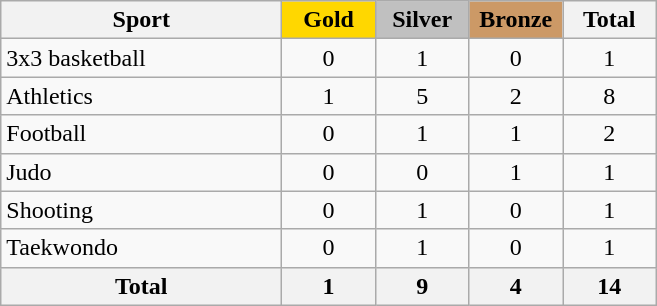<table class="wikitable sortable" style="text-align:center;">
<tr>
<th width=180>Sport</th>
<th scope="col" style="background:gold; width:55px;">Gold</th>
<th scope="col" style="background:silver; width:55px;">Silver</th>
<th scope="col" style="background:#cc9966; width:55px;">Bronze</th>
<th width=55>Total</th>
</tr>
<tr>
<td align=left>3x3 basketball</td>
<td>0</td>
<td>1</td>
<td>0</td>
<td>1</td>
</tr>
<tr>
<td align=left>Athletics</td>
<td>1</td>
<td>5</td>
<td>2</td>
<td>8</td>
</tr>
<tr>
<td align=left>Football</td>
<td>0</td>
<td>1</td>
<td>1</td>
<td>2</td>
</tr>
<tr>
<td align=left>Judo</td>
<td>0</td>
<td>0</td>
<td>1</td>
<td>1</td>
</tr>
<tr>
<td align=left>Shooting</td>
<td>0</td>
<td>1</td>
<td>0</td>
<td>1</td>
</tr>
<tr>
<td align=left>Taekwondo</td>
<td>0</td>
<td>1</td>
<td>0</td>
<td>1</td>
</tr>
<tr class="sortbottom">
<th>Total</th>
<th>1</th>
<th>9</th>
<th>4</th>
<th>14</th>
</tr>
</table>
